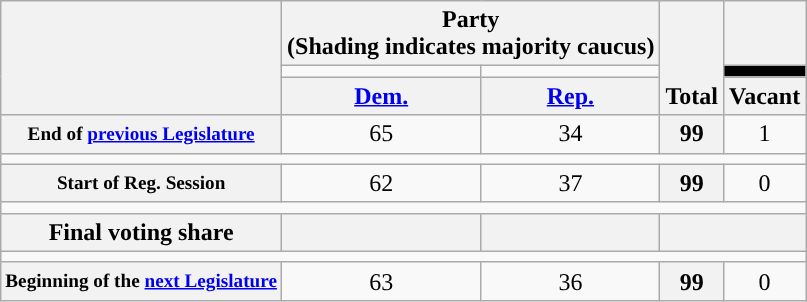<table class=wikitable style="text-align:center">
<tr style="vertical-align:bottom;">
<th rowspan=3></th>
<th colspan=2>Party <div>(Shading indicates majority caucus)</div></th>
<th rowspan=3>Total</th>
<th></th>
</tr>
<tr style="height:5px">
<td style="background-color:"></td>
<td style="background-color:"></td>
<td style="background:black;"></td>
</tr>
<tr>
<th><a href='#'>Dem.</a></th>
<th><a href='#'>Rep.</a></th>
<th>Vacant</th>
</tr>
<tr>
<th style="font-size:80%;">End of <a href='#'>previous Legislature</a></th>
<td>65</td>
<td>34</td>
<th>99</th>
<td>1</td>
</tr>
<tr>
<td colspan=6></td>
</tr>
<tr>
<th style="font-size:80%;">Start of Reg. Session</th>
<td>62</td>
<td>37</td>
<th>99</th>
<td>0</td>
</tr>
<tr>
<td colspan=5></td>
</tr>
<tr>
<th>Final voting share</th>
<th></th>
<th></th>
<th colspan=2></th>
</tr>
<tr>
<td colspan=5></td>
</tr>
<tr>
<th style="font-size:80%;">Beginning of the <a href='#'>next Legislature</a></th>
<td>63</td>
<td>36</td>
<th>99</th>
<td>0</td>
</tr>
</table>
